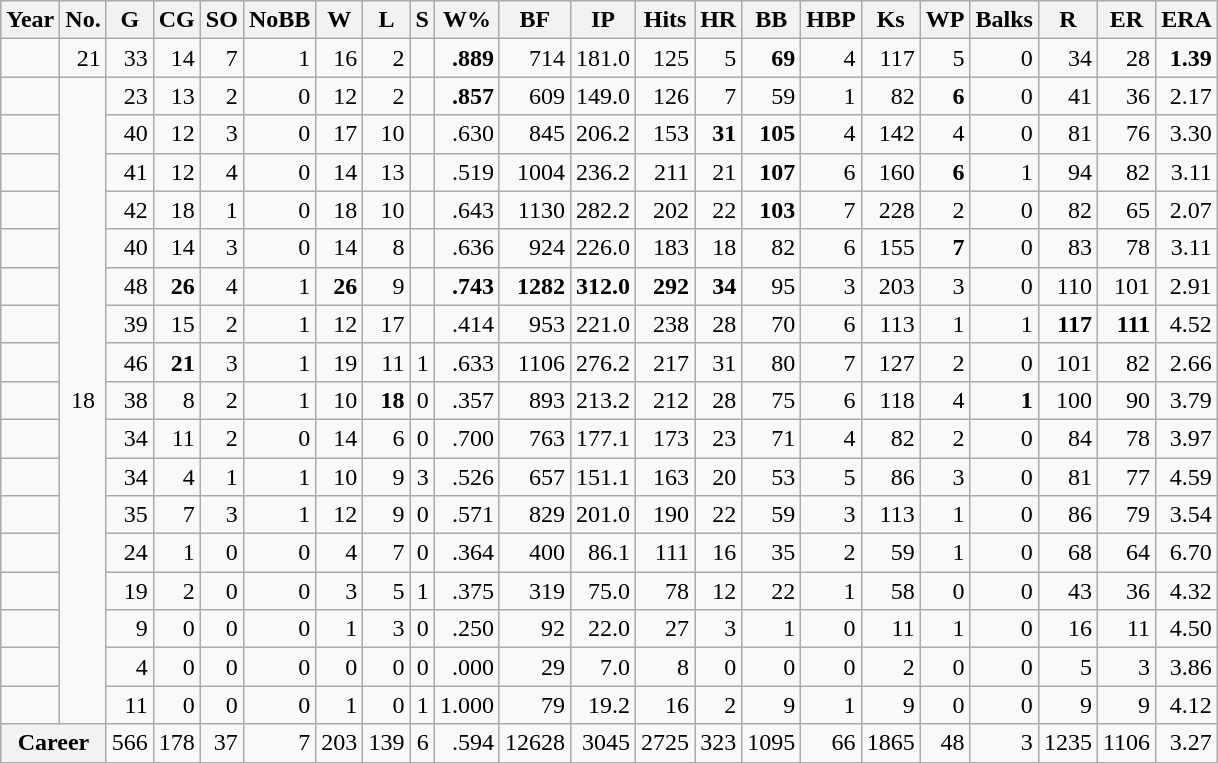<table class="wikitable" style="text-align:right;">
<tr>
<th>Year</th>
<th>No.</th>
<th>G</th>
<th>CG</th>
<th>SO</th>
<th>NoBB</th>
<th>W</th>
<th>L</th>
<th>S</th>
<th>W%</th>
<th>BF</th>
<th>IP</th>
<th>Hits</th>
<th>HR</th>
<th>BB</th>
<th>HBP</th>
<th>Ks</th>
<th>WP</th>
<th>Balks</th>
<th>R</th>
<th>ER</th>
<th>ERA</th>
</tr>
<tr>
<td></td>
<td>21</td>
<td>33</td>
<td>14</td>
<td>7</td>
<td>1</td>
<td>16</td>
<td>2</td>
<td></td>
<td><strong>.889</strong></td>
<td>714</td>
<td>181.0</td>
<td>125</td>
<td>5</td>
<td><strong>69</strong></td>
<td>4</td>
<td>117</td>
<td>5</td>
<td>0</td>
<td>34</td>
<td>28</td>
<td><strong>1.39</strong></td>
</tr>
<tr>
<td></td>
<td rowspan="17" style="text-align:center;">18</td>
<td>23</td>
<td>13</td>
<td>2</td>
<td>0</td>
<td>12</td>
<td>2</td>
<td></td>
<td><strong>.857</strong></td>
<td>609</td>
<td>149.0</td>
<td>126</td>
<td>7</td>
<td>59</td>
<td>1</td>
<td>82</td>
<td><strong>6</strong></td>
<td>0</td>
<td>41</td>
<td>36</td>
<td>2.17</td>
</tr>
<tr>
<td></td>
<td>40</td>
<td>12</td>
<td>3</td>
<td>0</td>
<td>17</td>
<td>10</td>
<td></td>
<td>.630</td>
<td>845</td>
<td>206.2</td>
<td>153</td>
<td><strong>31</strong></td>
<td><strong>105</strong></td>
<td>4</td>
<td>142</td>
<td>4</td>
<td>0</td>
<td>81</td>
<td>76</td>
<td>3.30</td>
</tr>
<tr>
<td></td>
<td>41</td>
<td>12</td>
<td>4</td>
<td>0</td>
<td>14</td>
<td>13</td>
<td></td>
<td>.519</td>
<td>1004</td>
<td>236.2</td>
<td>211</td>
<td>21</td>
<td><strong>107</strong></td>
<td>6</td>
<td>160</td>
<td><strong>6</strong></td>
<td>1</td>
<td>94</td>
<td>82</td>
<td>3.11</td>
</tr>
<tr>
<td></td>
<td>42</td>
<td>18</td>
<td>1</td>
<td>0</td>
<td>18</td>
<td>10</td>
<td></td>
<td>.643</td>
<td>1130</td>
<td>282.2</td>
<td>202</td>
<td>22</td>
<td><strong>103</strong></td>
<td>7</td>
<td>228</td>
<td>2</td>
<td>0</td>
<td>82</td>
<td>65</td>
<td>2.07</td>
</tr>
<tr>
<td></td>
<td>40</td>
<td>14</td>
<td>3</td>
<td>0</td>
<td>14</td>
<td>8</td>
<td></td>
<td>.636</td>
<td>924</td>
<td>226.0</td>
<td>183</td>
<td>18</td>
<td>82</td>
<td>6</td>
<td>155</td>
<td><strong>7</strong></td>
<td>0</td>
<td>83</td>
<td>78</td>
<td>3.11</td>
</tr>
<tr>
<td></td>
<td>48</td>
<td><strong>26</strong></td>
<td>4</td>
<td>1</td>
<td><strong>26</strong></td>
<td>9</td>
<td></td>
<td><strong>.743</strong></td>
<td><strong>1282</strong></td>
<td><strong>312.0</strong></td>
<td><strong>292</strong></td>
<td><strong>34</strong></td>
<td>95</td>
<td>3</td>
<td>203</td>
<td>3</td>
<td>0</td>
<td>110</td>
<td>101</td>
<td>2.91</td>
</tr>
<tr>
<td></td>
<td>39</td>
<td>15</td>
<td>2</td>
<td>1</td>
<td>12</td>
<td>17</td>
<td></td>
<td>.414</td>
<td>953</td>
<td>221.0</td>
<td>238</td>
<td>28</td>
<td>70</td>
<td>6</td>
<td>113</td>
<td>1</td>
<td>1</td>
<td><strong>117</strong></td>
<td><strong>111</strong></td>
<td>4.52</td>
</tr>
<tr>
<td></td>
<td>46</td>
<td><strong>21</strong></td>
<td>3</td>
<td>1</td>
<td>19</td>
<td>11</td>
<td>1</td>
<td>.633</td>
<td>1106</td>
<td>276.2</td>
<td>217</td>
<td>31</td>
<td>80</td>
<td>7</td>
<td>127</td>
<td>2</td>
<td>0</td>
<td>101</td>
<td>82</td>
<td>2.66</td>
</tr>
<tr>
<td></td>
<td>38</td>
<td>8</td>
<td>2</td>
<td>1</td>
<td>10</td>
<td><strong>18</strong></td>
<td>0</td>
<td>.357</td>
<td>893</td>
<td>213.2</td>
<td>212</td>
<td>28</td>
<td>75</td>
<td>6</td>
<td>118</td>
<td>4</td>
<td><strong>1</strong></td>
<td>100</td>
<td>90</td>
<td>3.79</td>
</tr>
<tr>
<td></td>
<td>34</td>
<td>11</td>
<td>2</td>
<td>0</td>
<td>14</td>
<td>6</td>
<td>0</td>
<td>.700</td>
<td>763</td>
<td>177.1</td>
<td>173</td>
<td>23</td>
<td>71</td>
<td>4</td>
<td>82</td>
<td>2</td>
<td>0</td>
<td>84</td>
<td>78</td>
<td>3.97</td>
</tr>
<tr>
<td></td>
<td>34</td>
<td>4</td>
<td>1</td>
<td>1</td>
<td>10</td>
<td>9</td>
<td>3</td>
<td>.526</td>
<td>657</td>
<td>151.1</td>
<td>163</td>
<td>20</td>
<td>53</td>
<td>5</td>
<td>86</td>
<td>3</td>
<td>0</td>
<td>81</td>
<td>77</td>
<td>4.59</td>
</tr>
<tr>
<td></td>
<td>35</td>
<td>7</td>
<td>3</td>
<td>1</td>
<td>12</td>
<td>9</td>
<td>0</td>
<td>.571</td>
<td>829</td>
<td>201.0</td>
<td>190</td>
<td>22</td>
<td>59</td>
<td>3</td>
<td>113</td>
<td>1</td>
<td>0</td>
<td>86</td>
<td>79</td>
<td>3.54</td>
</tr>
<tr>
<td></td>
<td>24</td>
<td>1</td>
<td>0</td>
<td>0</td>
<td>4</td>
<td>7</td>
<td>0</td>
<td>.364</td>
<td>400</td>
<td>86.1</td>
<td>111</td>
<td>16</td>
<td>35</td>
<td>2</td>
<td>59</td>
<td>1</td>
<td>0</td>
<td>68</td>
<td>64</td>
<td>6.70</td>
</tr>
<tr>
<td></td>
<td>19</td>
<td>2</td>
<td>0</td>
<td>0</td>
<td>3</td>
<td>5</td>
<td>1</td>
<td>.375</td>
<td>319</td>
<td>75.0</td>
<td>78</td>
<td>12</td>
<td>22</td>
<td>1</td>
<td>58</td>
<td>0</td>
<td>0</td>
<td>43</td>
<td>36</td>
<td>4.32</td>
</tr>
<tr>
<td></td>
<td>9</td>
<td>0</td>
<td>0</td>
<td>0</td>
<td>1</td>
<td>3</td>
<td>0</td>
<td>.250</td>
<td>92</td>
<td>22.0</td>
<td>27</td>
<td>3</td>
<td>1</td>
<td>0</td>
<td>11</td>
<td>1</td>
<td>0</td>
<td>16</td>
<td>11</td>
<td>4.50</td>
</tr>
<tr>
<td></td>
<td>4</td>
<td>0</td>
<td>0</td>
<td>0</td>
<td>0</td>
<td>0</td>
<td>0</td>
<td>.000</td>
<td>29</td>
<td>7.0</td>
<td>8</td>
<td>0</td>
<td>0</td>
<td>0</td>
<td>2</td>
<td>0</td>
<td>0</td>
<td>5</td>
<td>3</td>
<td>3.86</td>
</tr>
<tr>
<td></td>
<td>11</td>
<td>0</td>
<td>0</td>
<td>0</td>
<td>1</td>
<td>0</td>
<td>1</td>
<td>1.000</td>
<td>79</td>
<td>19.2</td>
<td>16</td>
<td>2</td>
<td>9</td>
<td>1</td>
<td>9</td>
<td>0</td>
<td>0</td>
<td>9</td>
<td>9</td>
<td>4.12</td>
</tr>
<tr>
<th colspan="2">Career</th>
<td>566</td>
<td>178</td>
<td>37</td>
<td>7</td>
<td>203</td>
<td>139</td>
<td>6</td>
<td>.594</td>
<td>12628</td>
<td>3045</td>
<td>2725</td>
<td>323</td>
<td>1095</td>
<td>66</td>
<td>1865</td>
<td>48</td>
<td>3</td>
<td>1235</td>
<td>1106</td>
<td>3.27</td>
</tr>
</table>
